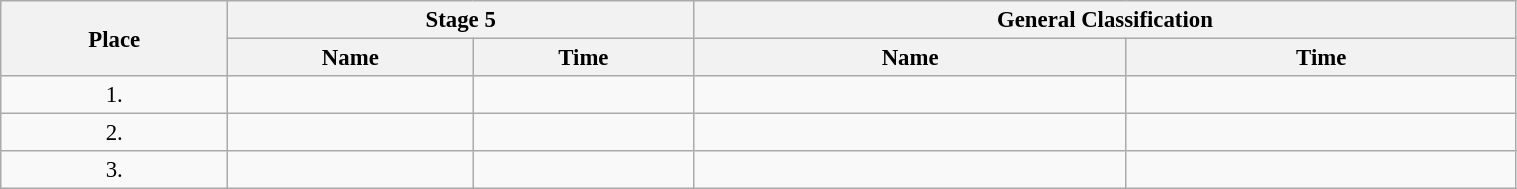<table class=wikitable style="font-size:95%" width="80%">
<tr>
<th rowspan="2">Place</th>
<th colspan="2">Stage 5</th>
<th colspan="2">General Classification</th>
</tr>
<tr>
<th>Name</th>
<th>Time</th>
<th>Name</th>
<th>Time</th>
</tr>
<tr>
<td align="center">1.</td>
<td></td>
<td></td>
<td></td>
<td></td>
</tr>
<tr>
<td align="center">2.</td>
<td></td>
<td></td>
<td></td>
<td></td>
</tr>
<tr>
<td align="center">3.</td>
<td></td>
<td></td>
<td></td>
<td></td>
</tr>
</table>
